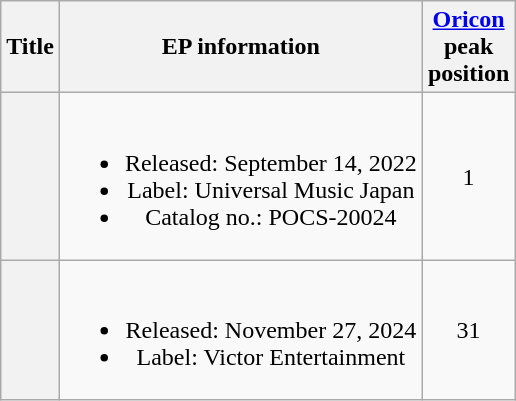<table class="wikitable plainrowheaders" style="text-align:center">
<tr>
<th scope="col">Title</th>
<th scope="col">EP information</th>
<th scope="col"><a href='#'>Oricon</a><br>peak<br>position</th>
</tr>
<tr>
<th scope="row"></th>
<td><br><ul><li>Released: September 14, 2022</li><li>Label: Universal Music Japan</li><li>Catalog no.: POCS-20024</li></ul></td>
<td>1</td>
</tr>
<tr>
<th scope="row"></th>
<td><br><ul><li>Released: November 27, 2024</li><li>Label: Victor Entertainment</li></ul></td>
<td>31</td>
</tr>
</table>
